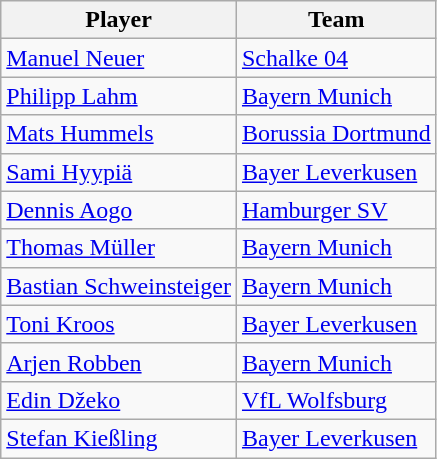<table class="wikitable">
<tr>
<th>Player</th>
<th>Team</th>
</tr>
<tr>
<td> <a href='#'>Manuel Neuer</a></td>
<td><a href='#'>Schalke 04</a></td>
</tr>
<tr>
<td> <a href='#'>Philipp Lahm</a></td>
<td><a href='#'>Bayern Munich</a></td>
</tr>
<tr>
<td> <a href='#'>Mats Hummels</a></td>
<td><a href='#'>Borussia Dortmund</a></td>
</tr>
<tr>
<td> <a href='#'>Sami Hyypiä</a></td>
<td><a href='#'>Bayer Leverkusen</a></td>
</tr>
<tr>
<td> <a href='#'>Dennis Aogo</a></td>
<td><a href='#'>Hamburger SV</a></td>
</tr>
<tr>
<td> <a href='#'>Thomas Müller</a></td>
<td><a href='#'>Bayern Munich</a></td>
</tr>
<tr>
<td> <a href='#'>Bastian Schweinsteiger</a></td>
<td><a href='#'>Bayern Munich</a></td>
</tr>
<tr>
<td> <a href='#'>Toni Kroos</a></td>
<td><a href='#'>Bayer Leverkusen</a></td>
</tr>
<tr>
<td> <a href='#'>Arjen Robben</a></td>
<td><a href='#'>Bayern Munich</a></td>
</tr>
<tr>
<td> <a href='#'>Edin Džeko</a></td>
<td><a href='#'>VfL Wolfsburg</a></td>
</tr>
<tr>
<td> <a href='#'>Stefan Kießling</a></td>
<td><a href='#'>Bayer Leverkusen</a></td>
</tr>
</table>
